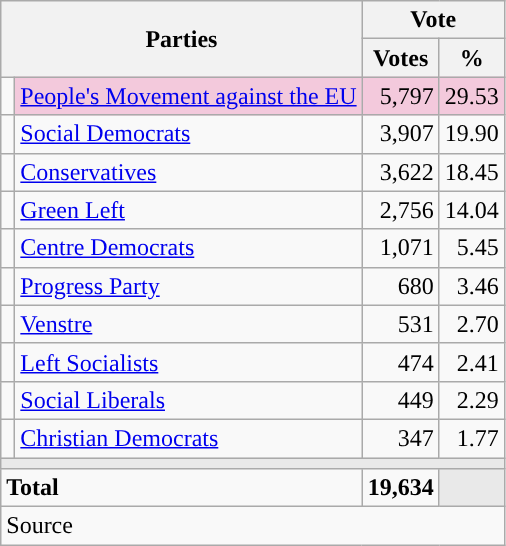<table class="wikitable" style="text-align:right;">
<tr>
<th style="text-align:centre;" rowspan="2" colspan="2" width="225">Parties</th>
<th colspan="3">Vote</th>
</tr>
<tr>
<th width="15">Votes</th>
<th width="15">%</th>
</tr>
<tr>
<td width="2" style="color:inherit;background:"></td>
<td bgcolor=#f3c9dc   align="left"><a href='#'>People's Movement against the EU</a></td>
<td bgcolor=#f3c9dc>5,797</td>
<td bgcolor=#f3c9dc>29.53</td>
</tr>
<tr>
<td width="2" style="color:inherit;background:"></td>
<td align="left"><a href='#'>Social Democrats</a></td>
<td>3,907</td>
<td>19.90</td>
</tr>
<tr>
<td width="2" style="color:inherit;background:"></td>
<td align="left"><a href='#'>Conservatives</a></td>
<td>3,622</td>
<td>18.45</td>
</tr>
<tr>
<td width="2" style="color:inherit;background:"></td>
<td align="left"><a href='#'>Green Left</a></td>
<td>2,756</td>
<td>14.04</td>
</tr>
<tr>
<td width="2" style="color:inherit;background:"></td>
<td align="left"><a href='#'>Centre Democrats</a></td>
<td>1,071</td>
<td>5.45</td>
</tr>
<tr>
<td width="2" style="color:inherit;background:"></td>
<td align="left"><a href='#'>Progress Party</a></td>
<td>680</td>
<td>3.46</td>
</tr>
<tr>
<td width="2" style="color:inherit;background:"></td>
<td align="left"><a href='#'>Venstre</a></td>
<td>531</td>
<td>2.70</td>
</tr>
<tr>
<td width="2" style="color:inherit;background:"></td>
<td align="left"><a href='#'>Left Socialists</a></td>
<td>474</td>
<td>2.41</td>
</tr>
<tr>
<td width="2" style="color:inherit;background:"></td>
<td align="left"><a href='#'>Social Liberals</a></td>
<td>449</td>
<td>2.29</td>
</tr>
<tr>
<td width="2" style="color:inherit;background:"></td>
<td align="left"><a href='#'>Christian Democrats</a></td>
<td>347</td>
<td>1.77</td>
</tr>
<tr>
<td colspan="7" bgcolor="#E9E9E9"></td>
</tr>
<tr>
<td align="left" colspan="2"><strong>Total</strong></td>
<td><strong>19,634</strong></td>
<td bgcolor="#E9E9E9" colspan="2"></td>
</tr>
<tr>
<td align="left" colspan="6">Source</td>
</tr>
</table>
